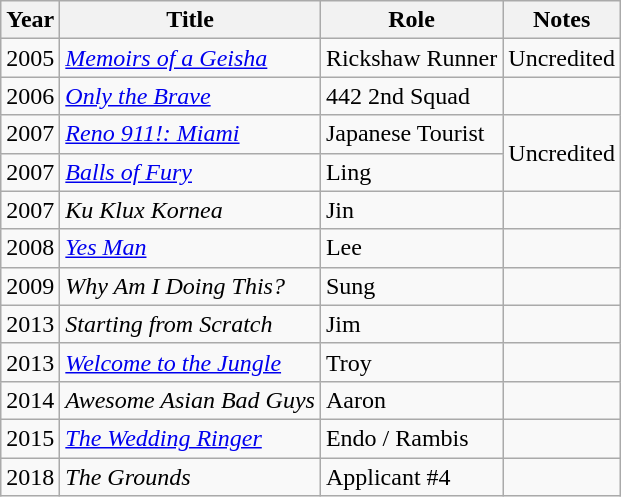<table class="wikitable sortable">
<tr>
<th>Year</th>
<th>Title</th>
<th>Role</th>
<th>Notes</th>
</tr>
<tr>
<td>2005</td>
<td><a href='#'><em>Memoirs of a Geisha</em></a></td>
<td>Rickshaw Runner</td>
<td>Uncredited</td>
</tr>
<tr>
<td>2006</td>
<td><a href='#'><em>Only the Brave</em></a></td>
<td>442 2nd Squad</td>
<td></td>
</tr>
<tr>
<td>2007</td>
<td><em><a href='#'>Reno 911!: Miami</a></em></td>
<td>Japanese Tourist</td>
<td rowspan="2">Uncredited</td>
</tr>
<tr>
<td>2007</td>
<td><em><a href='#'>Balls of Fury</a></em></td>
<td>Ling</td>
</tr>
<tr>
<td>2007</td>
<td><em>Ku Klux Kornea</em></td>
<td>Jin</td>
<td></td>
</tr>
<tr>
<td>2008</td>
<td><a href='#'><em>Yes Man</em></a></td>
<td>Lee</td>
<td></td>
</tr>
<tr>
<td>2009</td>
<td><em>Why Am I Doing This?</em></td>
<td>Sung</td>
<td></td>
</tr>
<tr>
<td>2013</td>
<td><em>Starting from Scratch</em></td>
<td>Jim</td>
<td></td>
</tr>
<tr>
<td>2013</td>
<td><a href='#'><em>Welcome to the Jungle</em></a></td>
<td>Troy</td>
<td></td>
</tr>
<tr>
<td>2014</td>
<td><em>Awesome Asian Bad Guys</em></td>
<td>Aaron</td>
<td></td>
</tr>
<tr>
<td>2015</td>
<td><em><a href='#'>The Wedding Ringer</a></em></td>
<td>Endo / Rambis</td>
<td></td>
</tr>
<tr>
<td>2018</td>
<td><em>The Grounds</em></td>
<td>Applicant #4</td>
<td></td>
</tr>
</table>
